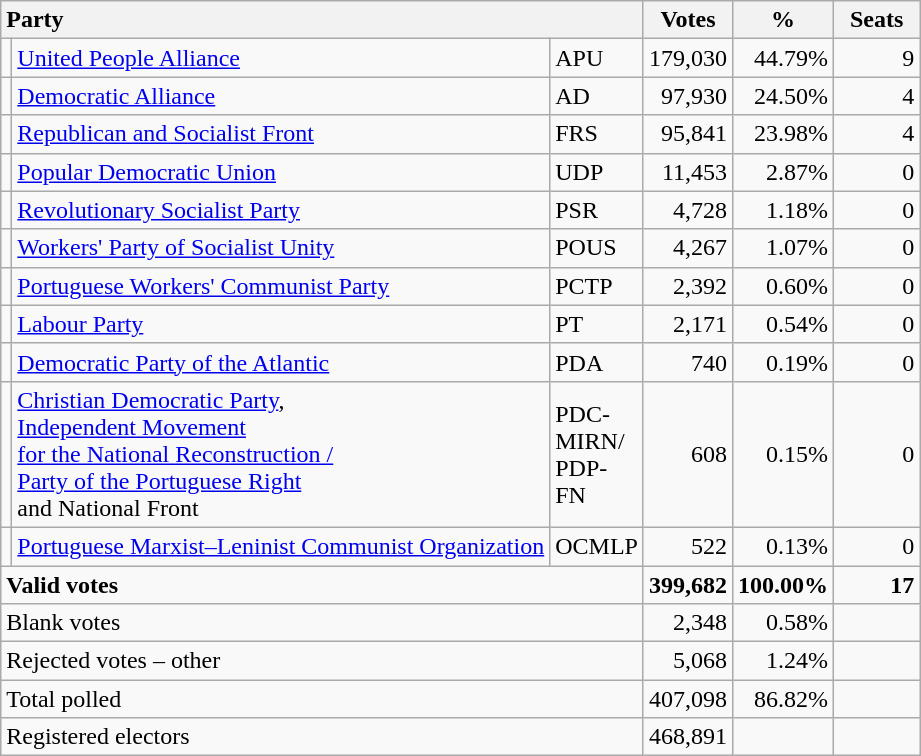<table class="wikitable" border="1" style="text-align:right;">
<tr>
<th style="text-align:left;" colspan=3>Party</th>
<th align=center width="50">Votes</th>
<th align=center width="50">%</th>
<th align=center width="50">Seats</th>
</tr>
<tr>
<td></td>
<td align=left><a href='#'>United People Alliance</a></td>
<td align=left>APU</td>
<td>179,030</td>
<td>44.79%</td>
<td>9</td>
</tr>
<tr>
<td></td>
<td align=left><a href='#'>Democratic Alliance</a></td>
<td align=left>AD</td>
<td>97,930</td>
<td>24.50%</td>
<td>4</td>
</tr>
<tr>
<td></td>
<td align=left style="white-space: nowrap;"><a href='#'>Republican and Socialist Front</a></td>
<td align=left>FRS</td>
<td>95,841</td>
<td>23.98%</td>
<td>4</td>
</tr>
<tr>
<td></td>
<td align=left><a href='#'>Popular Democratic Union</a></td>
<td align=left>UDP</td>
<td>11,453</td>
<td>2.87%</td>
<td>0</td>
</tr>
<tr>
<td></td>
<td align=left><a href='#'>Revolutionary Socialist Party</a></td>
<td align=left>PSR</td>
<td>4,728</td>
<td>1.18%</td>
<td>0</td>
</tr>
<tr>
<td></td>
<td align=left><a href='#'>Workers' Party of Socialist Unity</a></td>
<td align=left>POUS</td>
<td>4,267</td>
<td>1.07%</td>
<td>0</td>
</tr>
<tr>
<td></td>
<td align=left><a href='#'>Portuguese Workers' Communist Party</a></td>
<td align=left>PCTP</td>
<td>2,392</td>
<td>0.60%</td>
<td>0</td>
</tr>
<tr>
<td></td>
<td align=left><a href='#'>Labour Party</a></td>
<td align=left>PT</td>
<td>2,171</td>
<td>0.54%</td>
<td>0</td>
</tr>
<tr>
<td></td>
<td align=left><a href='#'>Democratic Party of the Atlantic</a></td>
<td align=left>PDA</td>
<td>740</td>
<td>0.19%</td>
<td>0</td>
</tr>
<tr>
<td></td>
<td align=left><a href='#'>Christian Democratic Party</a>,<br><a href='#'>Independent Movement<br>for the National Reconstruction /<br>Party of the Portuguese Right</a><br>and National Front</td>
<td align=left>PDC-<br>MIRN/<br>PDP-<br>FN</td>
<td>608</td>
<td>0.15%</td>
<td>0</td>
</tr>
<tr>
<td></td>
<td align=left><a href='#'>Portuguese Marxist–Leninist Communist Organization</a></td>
<td align=left>OCMLP</td>
<td>522</td>
<td>0.13%</td>
<td>0</td>
</tr>
<tr style="font-weight:bold">
<td align=left colspan=3>Valid votes</td>
<td>399,682</td>
<td>100.00%</td>
<td>17</td>
</tr>
<tr>
<td align=left colspan=3>Blank votes</td>
<td>2,348</td>
<td>0.58%</td>
<td></td>
</tr>
<tr>
<td align=left colspan=3>Rejected votes – other</td>
<td>5,068</td>
<td>1.24%</td>
<td></td>
</tr>
<tr>
<td align=left colspan=3>Total polled</td>
<td>407,098</td>
<td>86.82%</td>
<td></td>
</tr>
<tr>
<td align=left colspan=3>Registered electors</td>
<td>468,891</td>
<td></td>
<td></td>
</tr>
</table>
